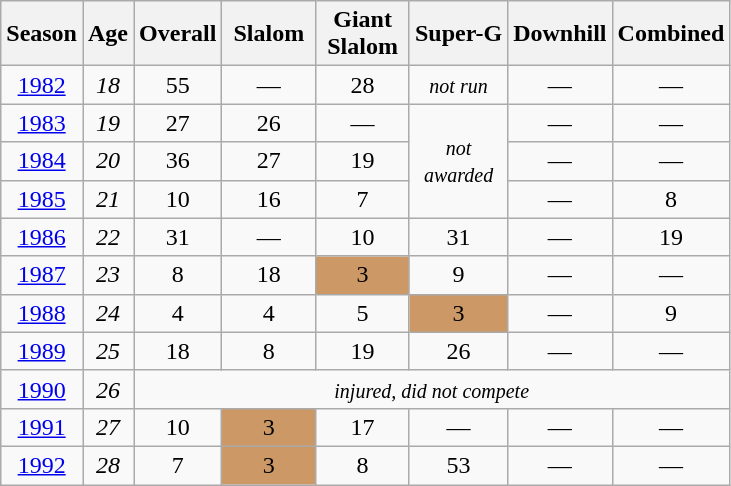<table class=wikitable style="text-align:center">
<tr>
<th>Season</th>
<th>Age</th>
<th>Overall</th>
<th> Slalom </th>
<th>Giant<br> Slalom </th>
<th>Super-G</th>
<th>Downhill</th>
<th>Combined</th>
</tr>
<tr>
<td><a href='#'>1982</a></td>
<td><em>18</em></td>
<td>55</td>
<td>—</td>
<td>28</td>
<td rowspan=1><small><em>not run</em></small></td>
<td>—</td>
<td>—</td>
</tr>
<tr>
<td><a href='#'>1983</a></td>
<td><em>19</em></td>
<td>27</td>
<td>26</td>
<td>—</td>
<td rowspan=3><small><em>not <br>awarded</em></small></td>
<td>—</td>
<td>—</td>
</tr>
<tr>
<td><a href='#'>1984</a></td>
<td><em>20</em></td>
<td>36</td>
<td>27</td>
<td>19</td>
<td>—</td>
<td>—</td>
</tr>
<tr>
<td><a href='#'>1985</a></td>
<td><em>21</em></td>
<td>10</td>
<td>16</td>
<td>7</td>
<td>—</td>
<td>8</td>
</tr>
<tr>
<td><a href='#'>1986</a></td>
<td><em>22</em></td>
<td>31</td>
<td>—</td>
<td>10</td>
<td>31</td>
<td>—</td>
<td>19</td>
</tr>
<tr>
<td><a href='#'>1987</a></td>
<td><em>23</em></td>
<td>8</td>
<td>18</td>
<td style="background:#c96;">3</td>
<td>9</td>
<td>—</td>
<td>—</td>
</tr>
<tr>
<td><a href='#'>1988</a></td>
<td><em>24</em></td>
<td>4</td>
<td>4</td>
<td>5</td>
<td style="background:#c96;">3</td>
<td>—</td>
<td>9</td>
</tr>
<tr>
<td><a href='#'>1989</a></td>
<td><em>25</em></td>
<td>18</td>
<td>8</td>
<td>19</td>
<td>26</td>
<td>—</td>
<td>—</td>
</tr>
<tr>
<td><a href='#'>1990</a></td>
<td><em>26</em></td>
<td colspan=6><small><em>injured, did not compete</em></small> </td>
</tr>
<tr>
<td><a href='#'>1991</a></td>
<td><em>27</em></td>
<td>10</td>
<td style="background:#c96;">3</td>
<td>17</td>
<td>—</td>
<td>—</td>
<td>—</td>
</tr>
<tr>
<td><a href='#'>1992</a></td>
<td><em>28</em></td>
<td>7</td>
<td style="background:#c96;">3</td>
<td>8</td>
<td>53</td>
<td>—</td>
<td>—</td>
</tr>
</table>
